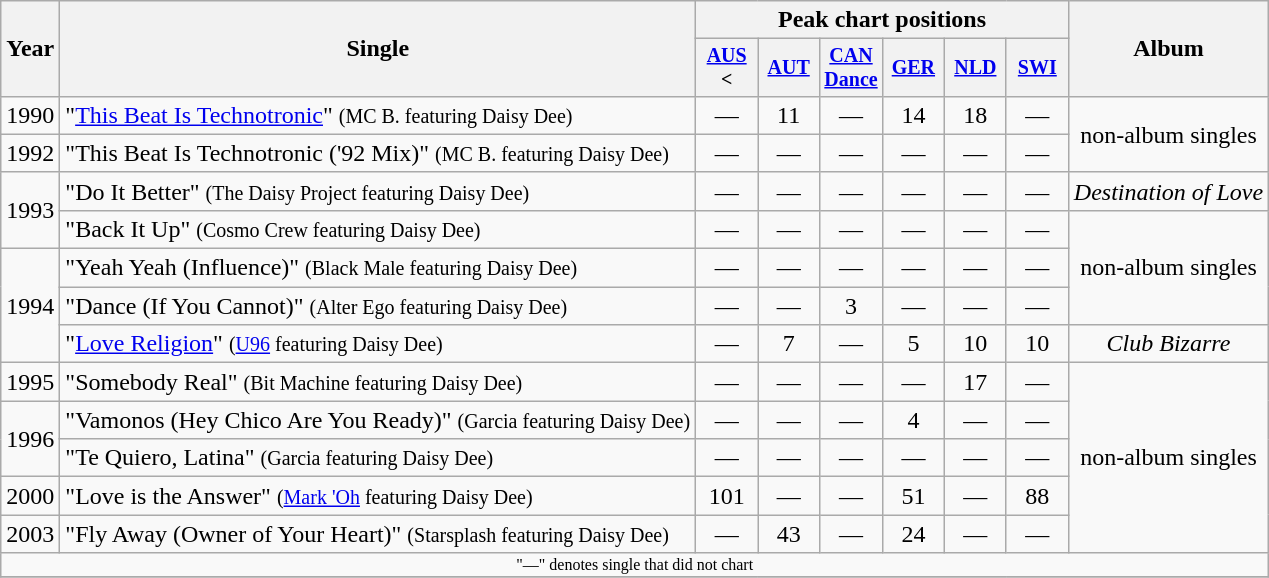<table class="wikitable" style="text-align:center;">
<tr>
<th rowspan="2">Year</th>
<th rowspan="2">Single</th>
<th colspan="6">Peak chart positions</th>
<th rowspan="2">Album</th>
</tr>
<tr style="font-size:smaller;">
<th width="35"><a href='#'>AUS</a><br><</th>
<th width="35"><a href='#'>AUT</a><br></th>
<th width="35"><a href='#'>CAN<br>Dance</a><br></th>
<th width="35"><a href='#'>GER</a><br></th>
<th width="35"><a href='#'>NLD</a><br></th>
<th width="35"><a href='#'>SWI</a><br></th>
</tr>
<tr>
<td>1990</td>
<td align="left">"<a href='#'>This Beat Is Technotronic</a>" <small>(MC B. featuring Daisy Dee)</small></td>
<td>—</td>
<td>11</td>
<td>—</td>
<td>14</td>
<td>18</td>
<td>—</td>
<td rowspan=2>non-album singles</td>
</tr>
<tr>
<td>1992</td>
<td align="left">"This Beat Is Technotronic ('92 Mix)" <small>(MC B. featuring Daisy Dee)</small></td>
<td>—</td>
<td>—</td>
<td>—</td>
<td>—</td>
<td>—</td>
<td>—</td>
</tr>
<tr>
<td rowspan=2>1993</td>
<td align="left">"Do It Better" <small>(The Daisy Project featuring Daisy Dee)</small></td>
<td>—</td>
<td>—</td>
<td>—</td>
<td>—</td>
<td>—</td>
<td>—</td>
<td><em>Destination of Love</em></td>
</tr>
<tr>
<td align="left">"Back It Up" <small>(Cosmo Crew featuring Daisy Dee)</small></td>
<td>—</td>
<td>—</td>
<td>—</td>
<td>—</td>
<td>—</td>
<td>—</td>
<td rowspan="3">non-album singles</td>
</tr>
<tr>
<td rowspan=3>1994</td>
<td align="left">"Yeah Yeah (Influence)" <small>(Black Male featuring Daisy Dee)</small></td>
<td>—</td>
<td>—</td>
<td>—</td>
<td>—</td>
<td>—</td>
<td>—</td>
</tr>
<tr>
<td align="left">"Dance (If You Cannot)" <small>(Alter Ego featuring Daisy Dee)</small></td>
<td>—</td>
<td>—</td>
<td>3</td>
<td>—</td>
<td>—</td>
<td>—</td>
</tr>
<tr>
<td align="left">"<a href='#'>Love Religion</a>" <small>(<a href='#'>U96</a> featuring Daisy Dee)</small></td>
<td>—</td>
<td>7</td>
<td>—</td>
<td>5</td>
<td>10</td>
<td>10</td>
<td><em>Club Bizarre</em></td>
</tr>
<tr>
<td>1995</td>
<td align="left">"Somebody Real" <small>(Bit Machine featuring Daisy Dee)</small></td>
<td>—</td>
<td>—</td>
<td>—</td>
<td>—</td>
<td>17</td>
<td>—</td>
<td rowspan="5">non-album singles</td>
</tr>
<tr>
<td rowspan="2">1996</td>
<td align="left">"Vamonos (Hey Chico Are You Ready)" <small>(Garcia featuring Daisy Dee)</small></td>
<td>—</td>
<td>—</td>
<td>—</td>
<td>4</td>
<td>—</td>
<td>—</td>
</tr>
<tr>
<td align="left">"Te Quiero, Latina" <small>(Garcia featuring Daisy Dee)</small></td>
<td>—</td>
<td>—</td>
<td>—</td>
<td>—</td>
<td>—</td>
<td>—</td>
</tr>
<tr>
<td>2000</td>
<td align="left">"Love is the Answer" <small>(<a href='#'>Mark 'Oh</a> featuring Daisy Dee)</small></td>
<td>101</td>
<td>—</td>
<td>—</td>
<td>51</td>
<td>—</td>
<td>88</td>
</tr>
<tr>
<td>2003</td>
<td align="left">"Fly Away (Owner of Your Heart)" <small>(Starsplash featuring Daisy Dee)</small></td>
<td>—</td>
<td>43</td>
<td>—</td>
<td>24</td>
<td>—</td>
<td>—</td>
</tr>
<tr>
<td colspan="15" style="font-size:8pt">"—" denotes single that did not chart</td>
</tr>
<tr>
</tr>
</table>
